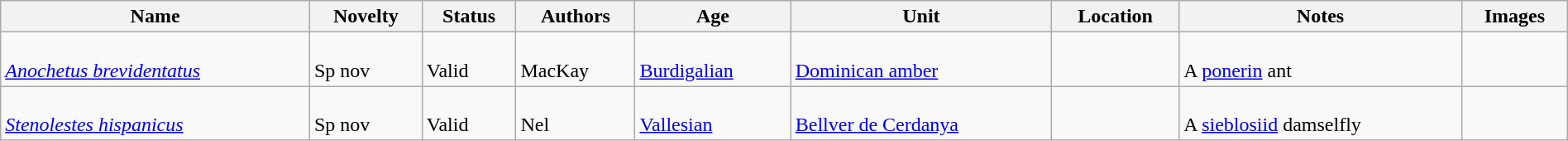<table class="wikitable sortable" align="center" width="100%">
<tr>
<th>Name</th>
<th>Novelty</th>
<th>Status</th>
<th>Authors</th>
<th>Age</th>
<th>Unit</th>
<th>Location</th>
<th>Notes</th>
<th>Images</th>
</tr>
<tr>
<td><br><em><a href='#'>Anochetus brevidentatus</a></em></td>
<td><br>Sp nov</td>
<td><br>Valid</td>
<td><br>MacKay</td>
<td><br><a href='#'>Burdigalian</a></td>
<td><br><a href='#'>Dominican amber</a></td>
<td><br></td>
<td><br>A <a href='#'>ponerin</a> ant</td>
<td></td>
</tr>
<tr>
<td><br><em><a href='#'>Stenolestes hispanicus</a></em></td>
<td><br>Sp nov</td>
<td><br>Valid</td>
<td><br>Nel</td>
<td><br><a href='#'>Vallesian</a></td>
<td><br><a href='#'>Bellver de Cerdanya</a></td>
<td><br></td>
<td><br>A <a href='#'>sieblosiid</a> damselfly</td>
<td><br></td>
</tr>
</table>
